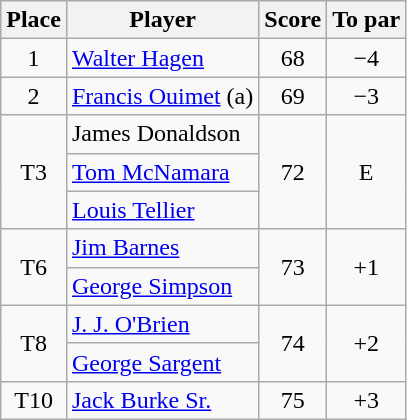<table class=wikitable>
<tr>
<th>Place</th>
<th>Player</th>
<th>Score</th>
<th>To par</th>
</tr>
<tr>
<td align=center>1</td>
<td> <a href='#'>Walter Hagen</a></td>
<td align=center>68</td>
<td align=center>−4</td>
</tr>
<tr>
<td align=center>2</td>
<td> <a href='#'>Francis Ouimet</a> (a)</td>
<td align=center>69</td>
<td align=center>−3</td>
</tr>
<tr>
<td rowspan=3 align=center>T3</td>
<td> James Donaldson</td>
<td rowspan=3 align=center>72</td>
<td rowspan=3 align=center>E</td>
</tr>
<tr>
<td> <a href='#'>Tom McNamara</a></td>
</tr>
<tr>
<td> <a href='#'>Louis Tellier</a></td>
</tr>
<tr>
<td rowspan=2 align=center>T6</td>
<td> <a href='#'>Jim Barnes</a></td>
<td rowspan=2 align=center>73</td>
<td rowspan=2 align=center>+1</td>
</tr>
<tr>
<td> <a href='#'>George Simpson</a><br></td>
</tr>
<tr>
<td rowspan=2 align=center>T8</td>
<td> <a href='#'>J. J. O'Brien</a></td>
<td rowspan=2 align=center>74</td>
<td rowspan=2 align=center>+2</td>
</tr>
<tr>
<td> <a href='#'>George Sargent</a></td>
</tr>
<tr>
<td align=center>T10</td>
<td> <a href='#'>Jack Burke Sr.</a></td>
<td align=center>75</td>
<td align=center>+3</td>
</tr>
</table>
